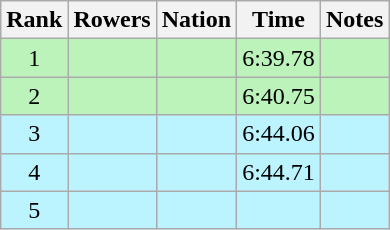<table class="wikitable sortable" style=text-align:center>
<tr>
<th>Rank</th>
<th>Rowers</th>
<th>Nation</th>
<th>Time</th>
<th>Notes</th>
</tr>
<tr bgcolor=bbf3bb>
<td>1</td>
<td align=left></td>
<td align=left></td>
<td>6:39.78</td>
<td></td>
</tr>
<tr bgcolor=bbf3bb>
<td>2</td>
<td align=left></td>
<td align=left></td>
<td>6:40.75</td>
<td></td>
</tr>
<tr bgcolor=bbf3ff>
<td>3</td>
<td align=left></td>
<td align=left></td>
<td>6:44.06</td>
<td></td>
</tr>
<tr bgcolor=bbf3ff>
<td>4</td>
<td align=left></td>
<td align=left></td>
<td>6:44.71</td>
<td></td>
</tr>
<tr bgcolor=bbf3ff>
<td>5</td>
<td align=left></td>
<td align=left></td>
<td></td>
<td></td>
</tr>
</table>
